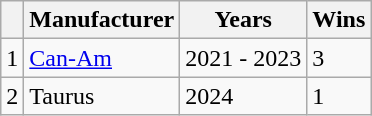<table class="wikitable">
<tr>
<th></th>
<th>Manufacturer</th>
<th>Years</th>
<th>Wins</th>
</tr>
<tr>
<td>1</td>
<td> <a href='#'>Can-Am</a></td>
<td>2021 - 2023</td>
<td>3</td>
</tr>
<tr>
<td>2</td>
<td> Taurus</td>
<td>2024</td>
<td>1</td>
</tr>
</table>
